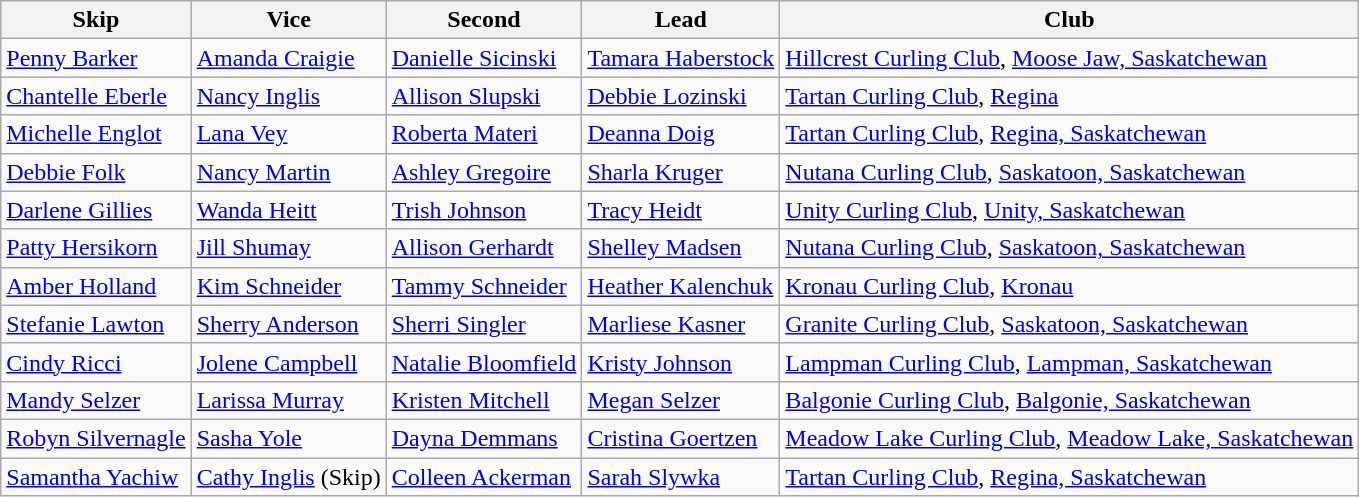<table class="wikitable">
<tr>
<th>Skip</th>
<th>Vice</th>
<th>Second</th>
<th>Lead</th>
<th>Club</th>
</tr>
<tr>
<td><a href='#'>Penny Barker</a></td>
<td><a href='#'>Amanda Craigie</a></td>
<td><a href='#'>Danielle Sicinski</a></td>
<td><a href='#'>Tamara Haberstock</a></td>
<td><a href='#'>Hillcrest Curling Club</a>, <a href='#'>Moose Jaw, Saskatchewan</a></td>
</tr>
<tr>
<td><a href='#'>Chantelle Eberle</a></td>
<td><a href='#'>Nancy Inglis</a></td>
<td><a href='#'>Allison Slupski</a></td>
<td><a href='#'>Debbie Lozinski</a></td>
<td><a href='#'>Tartan Curling Club</a>, <a href='#'>Regina</a></td>
</tr>
<tr>
<td><a href='#'>Michelle Englot</a></td>
<td><a href='#'>Lana Vey</a></td>
<td><a href='#'>Roberta Materi</a></td>
<td><a href='#'>Deanna Doig</a></td>
<td><a href='#'>Tartan Curling Club</a>, <a href='#'>Regina, Saskatchewan</a></td>
</tr>
<tr>
<td><a href='#'>Debbie Folk</a></td>
<td><a href='#'>Nancy Martin</a></td>
<td><a href='#'>Ashley Gregoire</a></td>
<td><a href='#'>Sharla Kruger</a></td>
<td><a href='#'>Nutana Curling Club</a>, <a href='#'>Saskatoon, Saskatchewan</a></td>
</tr>
<tr>
<td><a href='#'>Darlene Gillies</a></td>
<td><a href='#'>Wanda Heitt</a></td>
<td><a href='#'>Trish Johnson</a></td>
<td><a href='#'>Tracy Heidt</a></td>
<td><a href='#'>Unity Curling Club</a>, <a href='#'>Unity, Saskatchewan</a></td>
</tr>
<tr>
<td><a href='#'>Patty Hersikorn</a></td>
<td><a href='#'>Jill Shumay</a></td>
<td><a href='#'>Allison Gerhardt</a></td>
<td><a href='#'>Shelley Madsen</a></td>
<td><a href='#'>Nutana Curling Club</a>, <a href='#'>Saskatoon, Saskatchewan</a></td>
</tr>
<tr>
<td><a href='#'>Amber Holland</a></td>
<td><a href='#'>Kim Schneider</a></td>
<td><a href='#'>Tammy Schneider</a></td>
<td><a href='#'>Heather Kalenchuk</a></td>
<td><a href='#'>Kronau Curling Club</a>, <a href='#'>Kronau</a></td>
</tr>
<tr>
<td><a href='#'>Stefanie Lawton</a></td>
<td><a href='#'>Sherry Anderson</a></td>
<td><a href='#'>Sherri Singler</a></td>
<td><a href='#'>Marliese Kasner</a></td>
<td><a href='#'>Granite Curling Club</a>, <a href='#'>Saskatoon, Saskatchewan</a></td>
</tr>
<tr>
<td><a href='#'>Cindy Ricci</a></td>
<td><a href='#'>Jolene Campbell</a></td>
<td><a href='#'>Natalie Bloomfield</a></td>
<td><a href='#'>Kristy Johnson</a></td>
<td><a href='#'>Lampman Curling Club</a>, <a href='#'>Lampman, Saskatchewan</a></td>
</tr>
<tr>
<td><a href='#'>Mandy Selzer</a></td>
<td><a href='#'>Larissa Murray</a></td>
<td><a href='#'>Kristen Mitchell</a></td>
<td><a href='#'>Megan Selzer</a></td>
<td><a href='#'>Balgonie Curling Club</a>, <a href='#'>Balgonie, Saskatchewan</a></td>
</tr>
<tr>
<td><a href='#'>Robyn Silvernagle</a></td>
<td><a href='#'>Sasha Yole</a></td>
<td><a href='#'>Dayna Demmans</a></td>
<td><a href='#'>Cristina Goertzen</a></td>
<td><a href='#'>Meadow Lake Curling Club</a>, <a href='#'>Meadow Lake, Saskatchewan</a></td>
</tr>
<tr>
<td><a href='#'>Samantha Yachiw</a></td>
<td><a href='#'>Cathy Inglis</a> (Skip)</td>
<td><a href='#'>Colleen Ackerman</a></td>
<td><a href='#'>Sarah Slywka</a></td>
<td><a href='#'>Tartan Curling Club</a>, <a href='#'>Regina, Saskatchewan</a></td>
</tr>
</table>
